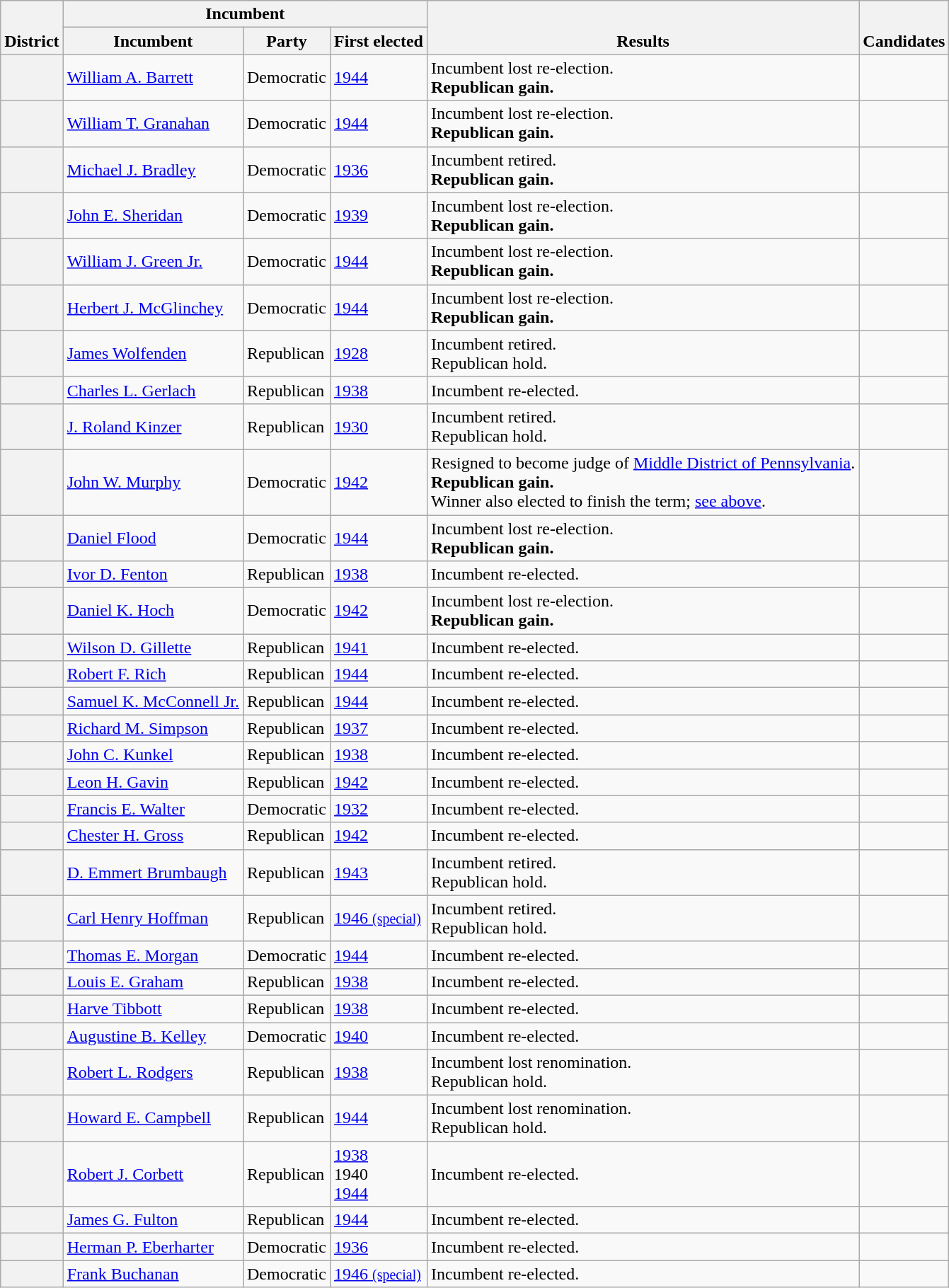<table class=wikitable>
<tr valign=bottom>
<th rowspan=2>District</th>
<th colspan=3>Incumbent</th>
<th rowspan=2>Results</th>
<th rowspan=2>Candidates</th>
</tr>
<tr>
<th>Incumbent</th>
<th>Party</th>
<th>First elected</th>
</tr>
<tr>
<th></th>
<td><a href='#'>William A. Barrett</a></td>
<td>Democratic</td>
<td><a href='#'>1944</a></td>
<td>Incumbent lost re-election.<br><strong>Republican gain.</strong></td>
<td nowrap></td>
</tr>
<tr>
<th></th>
<td><a href='#'>William T. Granahan</a></td>
<td>Democratic</td>
<td><a href='#'>1944</a></td>
<td>Incumbent lost re-election.<br><strong>Republican gain.</strong></td>
<td nowrap></td>
</tr>
<tr>
<th></th>
<td><a href='#'>Michael J. Bradley</a></td>
<td>Democratic</td>
<td><a href='#'>1936</a></td>
<td>Incumbent retired.<br><strong>Republican gain.</strong></td>
<td nowrap></td>
</tr>
<tr>
<th></th>
<td><a href='#'>John E. Sheridan</a></td>
<td>Democratic</td>
<td><a href='#'>1939 </a></td>
<td>Incumbent lost re-election.<br><strong>Republican gain.</strong></td>
<td nowrap></td>
</tr>
<tr>
<th></th>
<td><a href='#'>William J. Green Jr.</a></td>
<td>Democratic</td>
<td><a href='#'>1944</a></td>
<td>Incumbent lost re-election.<br><strong>Republican gain.</strong></td>
<td nowrap></td>
</tr>
<tr>
<th></th>
<td><a href='#'>Herbert J. McGlinchey</a></td>
<td>Democratic</td>
<td><a href='#'>1944</a></td>
<td>Incumbent lost re-election.<br><strong>Republican gain.</strong></td>
<td nowrap></td>
</tr>
<tr>
<th></th>
<td><a href='#'>James Wolfenden</a></td>
<td>Republican</td>
<td><a href='#'>1928</a></td>
<td>Incumbent retired.<br>Republican hold.</td>
<td nowrap></td>
</tr>
<tr>
<th></th>
<td><a href='#'>Charles L. Gerlach</a></td>
<td>Republican</td>
<td><a href='#'>1938</a></td>
<td>Incumbent re-elected.</td>
<td nowrap></td>
</tr>
<tr>
<th></th>
<td><a href='#'>J. Roland Kinzer</a></td>
<td>Republican</td>
<td><a href='#'>1930</a></td>
<td>Incumbent retired.<br>Republican hold.</td>
<td nowrap></td>
</tr>
<tr>
<th></th>
<td><a href='#'>John W. Murphy</a></td>
<td>Democratic</td>
<td><a href='#'>1942</a></td>
<td>Resigned to become judge of <a href='#'>Middle District of Pennsylvania</a>.<br><strong>Republican gain.</strong><br>Winner also elected to finish the term; <a href='#'>see above</a>.</td>
<td nowrap></td>
</tr>
<tr>
<th></th>
<td><a href='#'>Daniel Flood</a></td>
<td>Democratic</td>
<td><a href='#'>1944</a></td>
<td>Incumbent lost re-election.<br><strong>Republican gain.</strong></td>
<td nowrap></td>
</tr>
<tr>
<th></th>
<td><a href='#'>Ivor D. Fenton</a></td>
<td>Republican</td>
<td><a href='#'>1938</a></td>
<td>Incumbent re-elected.</td>
<td nowrap></td>
</tr>
<tr>
<th></th>
<td><a href='#'>Daniel K. Hoch</a></td>
<td>Democratic</td>
<td><a href='#'>1942</a></td>
<td>Incumbent lost re-election.<br><strong>Republican gain.</strong></td>
<td nowrap></td>
</tr>
<tr>
<th></th>
<td><a href='#'>Wilson D. Gillette</a></td>
<td>Republican</td>
<td><a href='#'>1941 </a></td>
<td>Incumbent re-elected.</td>
<td nowrap></td>
</tr>
<tr>
<th></th>
<td><a href='#'>Robert F. Rich</a></td>
<td>Republican</td>
<td><a href='#'>1944</a></td>
<td>Incumbent re-elected.</td>
<td nowrap></td>
</tr>
<tr>
<th></th>
<td><a href='#'>Samuel K. McConnell Jr.</a></td>
<td>Republican</td>
<td><a href='#'>1944</a></td>
<td>Incumbent re-elected.</td>
<td nowrap></td>
</tr>
<tr>
<th></th>
<td><a href='#'>Richard M. Simpson</a></td>
<td>Republican</td>
<td><a href='#'>1937 </a></td>
<td>Incumbent re-elected.</td>
<td nowrap></td>
</tr>
<tr>
<th></th>
<td><a href='#'>John C. Kunkel</a></td>
<td>Republican</td>
<td><a href='#'>1938</a></td>
<td>Incumbent re-elected.</td>
<td nowrap></td>
</tr>
<tr>
<th></th>
<td><a href='#'>Leon H. Gavin</a></td>
<td>Republican</td>
<td><a href='#'>1942</a></td>
<td>Incumbent re-elected.</td>
<td nowrap></td>
</tr>
<tr>
<th></th>
<td><a href='#'>Francis E. Walter</a></td>
<td>Democratic</td>
<td><a href='#'>1932</a></td>
<td>Incumbent re-elected.</td>
<td nowrap></td>
</tr>
<tr>
<th></th>
<td><a href='#'>Chester H. Gross</a></td>
<td>Republican</td>
<td><a href='#'>1942</a></td>
<td>Incumbent re-elected.</td>
<td nowrap></td>
</tr>
<tr>
<th></th>
<td><a href='#'>D. Emmert Brumbaugh</a></td>
<td>Republican</td>
<td><a href='#'>1943 </a></td>
<td>Incumbent retired.<br>Republican hold.</td>
<td nowrap></td>
</tr>
<tr>
<th></th>
<td><a href='#'>Carl Henry Hoffman</a></td>
<td>Republican</td>
<td><a href='#'>1946 <small>(special)</small></a></td>
<td>Incumbent retired.<br>Republican hold.</td>
<td nowrap></td>
</tr>
<tr>
<th></th>
<td><a href='#'>Thomas E. Morgan</a></td>
<td>Democratic</td>
<td><a href='#'>1944</a></td>
<td>Incumbent re-elected.</td>
<td nowrap></td>
</tr>
<tr>
<th></th>
<td><a href='#'>Louis E. Graham</a></td>
<td>Republican</td>
<td><a href='#'>1938</a></td>
<td>Incumbent re-elected.</td>
<td nowrap></td>
</tr>
<tr>
<th></th>
<td><a href='#'>Harve Tibbott</a></td>
<td>Republican</td>
<td><a href='#'>1938</a></td>
<td>Incumbent re-elected.</td>
<td nowrap></td>
</tr>
<tr>
<th></th>
<td><a href='#'>Augustine B. Kelley</a></td>
<td>Democratic</td>
<td><a href='#'>1940</a></td>
<td>Incumbent re-elected.</td>
<td nowrap></td>
</tr>
<tr>
<th></th>
<td><a href='#'>Robert L. Rodgers</a></td>
<td>Republican</td>
<td><a href='#'>1938</a></td>
<td>Incumbent lost renomination.<br>Republican hold.</td>
<td nowrap></td>
</tr>
<tr>
<th></th>
<td><a href='#'>Howard E. Campbell</a></td>
<td>Republican</td>
<td><a href='#'>1944</a></td>
<td>Incumbent lost renomination.<br>Republican hold.</td>
<td nowrap></td>
</tr>
<tr>
<th></th>
<td><a href='#'>Robert J. Corbett</a></td>
<td>Republican</td>
<td><a href='#'>1938</a><br>1940 <br><a href='#'>1944</a></td>
<td>Incumbent re-elected.</td>
<td nowrap></td>
</tr>
<tr>
<th></th>
<td><a href='#'>James G. Fulton</a></td>
<td>Republican</td>
<td><a href='#'>1944</a></td>
<td>Incumbent re-elected.</td>
<td nowrap></td>
</tr>
<tr>
<th></th>
<td><a href='#'>Herman P. Eberharter</a></td>
<td>Democratic</td>
<td><a href='#'>1936</a></td>
<td>Incumbent re-elected.</td>
<td nowrap></td>
</tr>
<tr>
<th></th>
<td><a href='#'>Frank Buchanan</a></td>
<td>Democratic</td>
<td><a href='#'>1946 <small>(special)</small></a></td>
<td>Incumbent re-elected.</td>
<td nowrap></td>
</tr>
</table>
